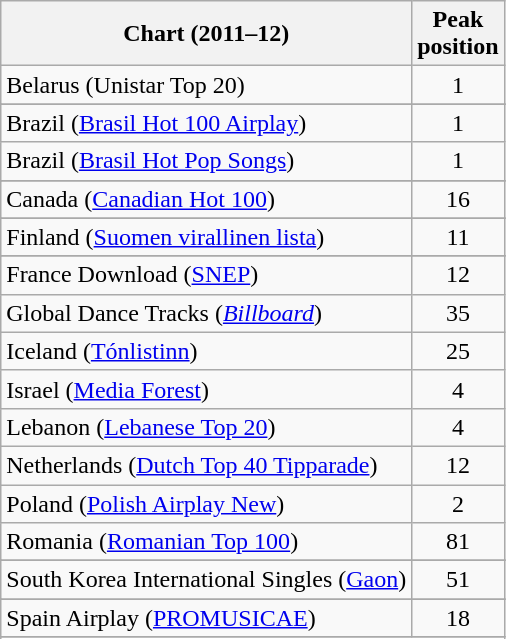<table class="wikitable sortable">
<tr>
<th>Chart (2011–12)</th>
<th>Peak<br>position</th>
</tr>
<tr>
<td scope="row">Belarus (Unistar Top 20)</td>
<td align="center">1</td>
</tr>
<tr>
</tr>
<tr>
</tr>
<tr>
<td>Brazil (<a href='#'>Brasil Hot 100 Airplay</a>)</td>
<td style="text-align:center;">1</td>
</tr>
<tr>
<td>Brazil (<a href='#'>Brasil Hot Pop Songs</a>)</td>
<td style="text-align:center;">1</td>
</tr>
<tr>
</tr>
<tr>
<td>Canada (<a href='#'>Canadian Hot 100</a>)</td>
<td style="text-align:center;">16</td>
</tr>
<tr>
</tr>
<tr>
</tr>
<tr>
</tr>
<tr>
</tr>
<tr>
</tr>
<tr>
<td>Finland (<a href='#'>Suomen virallinen lista</a>)</td>
<td style="text-align:center;">11</td>
</tr>
<tr>
</tr>
<tr>
<td>France Download (<a href='#'>SNEP</a>)</td>
<td style="text-align:center;">12</td>
</tr>
<tr>
<td>Global Dance Tracks (<em><a href='#'>Billboard</a></em>)</td>
<td align="center">35</td>
</tr>
<tr>
<td>Iceland (<a href='#'>Tónlistinn</a>)</td>
<td style="text-align:center;">25</td>
</tr>
<tr>
<td>Israel (<a href='#'>Media Forest</a>)</td>
<td style="text-align:center;">4</td>
</tr>
<tr>
<td>Lebanon (<a href='#'>Lebanese Top 20</a>)</td>
<td style="text-align:center;">4</td>
</tr>
<tr>
<td>Netherlands (<a href='#'>Dutch Top 40 Tipparade</a>)</td>
<td align="center">12</td>
</tr>
<tr>
<td>Poland (<a href='#'>Polish Airplay New</a>)</td>
<td align="center">2</td>
</tr>
<tr>
<td>Romania (<a href='#'>Romanian Top 100</a>)</td>
<td style="text-align:center;">81</td>
</tr>
<tr>
</tr>
<tr>
</tr>
<tr>
<td>South Korea International Singles (<a href='#'>Gaon</a>)</td>
<td style="text-align:center;">51</td>
</tr>
<tr>
</tr>
<tr>
<td>Spain Airplay (<a href='#'>PROMUSICAE</a>)</td>
<td style="text-align:center;">18</td>
</tr>
<tr>
</tr>
<tr>
</tr>
<tr>
</tr>
<tr>
</tr>
<tr>
</tr>
<tr>
</tr>
</table>
